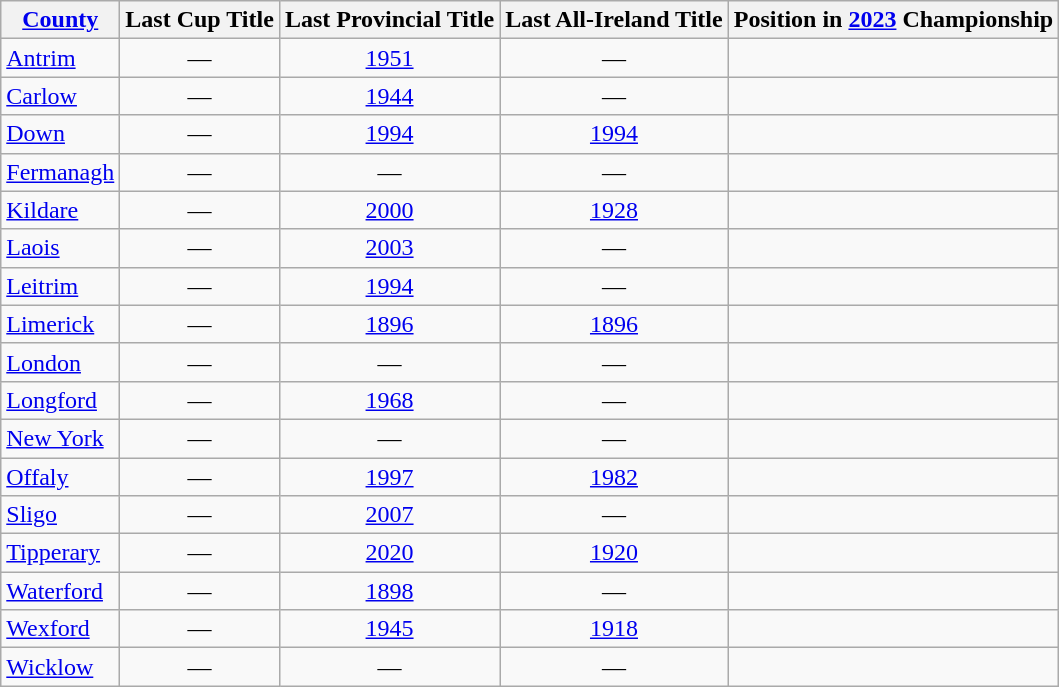<table class="wikitable sortable" style="text-align:center">
<tr>
<th><a href='#'>County</a></th>
<th>Last Cup Title</th>
<th>Last Provincial Title</th>
<th>Last All-Ireland Title</th>
<th>Position in <a href='#'>2023</a> Championship</th>
</tr>
<tr>
<td style="text-align:left"> <a href='#'>Antrim</a></td>
<td>—</td>
<td><a href='#'>1951</a></td>
<td>—</td>
<td></td>
</tr>
<tr>
<td style="text-align:left"> <a href='#'>Carlow</a></td>
<td>—</td>
<td><a href='#'>1944</a></td>
<td>—</td>
<td></td>
</tr>
<tr>
<td style="text-align:left"> <a href='#'>Down</a></td>
<td>—</td>
<td><a href='#'>1994</a></td>
<td><a href='#'>1994</a></td>
<td></td>
</tr>
<tr>
<td style="text-align:left"><a href='#'>Fermanagh</a></td>
<td>—</td>
<td>—</td>
<td>—</td>
<td></td>
</tr>
<tr>
<td style="text-align:left"> <a href='#'>Kildare</a></td>
<td>—</td>
<td><a href='#'>2000</a></td>
<td><a href='#'>1928</a></td>
<td></td>
</tr>
<tr>
<td style="text-align:left"> <a href='#'>Laois</a></td>
<td>—</td>
<td><a href='#'>2003</a></td>
<td>—</td>
<td></td>
</tr>
<tr>
<td style="text-align:left"> <a href='#'>Leitrim</a></td>
<td>—</td>
<td><a href='#'>1994</a></td>
<td>—</td>
<td></td>
</tr>
<tr>
<td style="text-align:left"> <a href='#'>Limerick</a></td>
<td>—</td>
<td><a href='#'>1896</a></td>
<td><a href='#'>1896</a></td>
<td></td>
</tr>
<tr>
<td style="text-align:left"> <a href='#'>London</a></td>
<td>—</td>
<td>—</td>
<td>—</td>
<td></td>
</tr>
<tr>
<td style="text-align:left"> <a href='#'>Longford</a></td>
<td>—</td>
<td><a href='#'>1968</a></td>
<td>—</td>
<td></td>
</tr>
<tr>
<td style="text-align:left"> <a href='#'>New York</a></td>
<td>—</td>
<td>—</td>
<td>—</td>
<td></td>
</tr>
<tr>
<td style="text-align:left"> <a href='#'>Offaly</a></td>
<td>—</td>
<td><a href='#'>1997</a></td>
<td><a href='#'>1982</a></td>
<td></td>
</tr>
<tr>
<td style="text-align:left"> <a href='#'>Sligo</a></td>
<td>—</td>
<td><a href='#'>2007</a></td>
<td>—</td>
<td></td>
</tr>
<tr>
<td style="text-align:left"> <a href='#'>Tipperary</a></td>
<td>—</td>
<td><a href='#'>2020</a></td>
<td><a href='#'>1920</a></td>
<td></td>
</tr>
<tr>
<td style="text-align:left"> <a href='#'>Waterford</a></td>
<td>—</td>
<td><a href='#'>1898</a></td>
<td>—</td>
<td></td>
</tr>
<tr>
<td style="text-align:left"> <a href='#'>Wexford</a></td>
<td>—</td>
<td><a href='#'>1945</a></td>
<td><a href='#'>1918</a></td>
<td></td>
</tr>
<tr>
<td style="text-align:left"> <a href='#'>Wicklow</a></td>
<td>—</td>
<td>—</td>
<td>—</td>
<td></td>
</tr>
</table>
